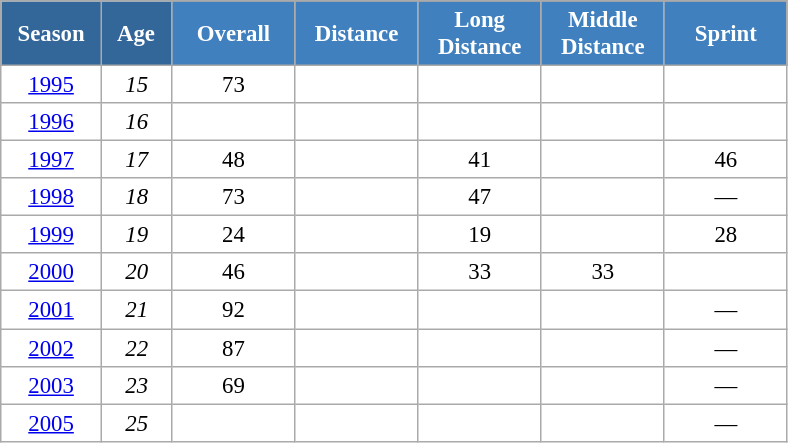<table class="wikitable" style="font-size:95%; text-align:center; border:grey solid 1px; border-collapse:collapse; background:#ffffff;">
<tr>
<th style="background-color:#369; color:white; width:60px;" rowspan="2"> Season </th>
<th style="background-color:#369; color:white; width:40px;" rowspan="2"> Age </th>
</tr>
<tr>
<th style="background-color:#4180be; color:white; width:75px;">Overall</th>
<th style="background-color:#4180be; color:white; width:75px;">Distance</th>
<th style="background-color:#4180be; color:white; width:75px;">Long Distance</th>
<th style="background-color:#4180be; color:white; width:75px;">Middle Distance</th>
<th style="background-color:#4180be; color:white; width:75px;">Sprint</th>
</tr>
<tr>
<td><a href='#'>1995</a></td>
<td><em>15</em></td>
<td>73</td>
<td></td>
<td></td>
<td></td>
<td></td>
</tr>
<tr>
<td><a href='#'>1996</a></td>
<td><em>16</em></td>
<td></td>
<td></td>
<td></td>
<td></td>
<td></td>
</tr>
<tr>
<td><a href='#'>1997</a></td>
<td><em>17</em></td>
<td>48</td>
<td></td>
<td>41</td>
<td></td>
<td>46</td>
</tr>
<tr>
<td><a href='#'>1998</a></td>
<td><em>18</em></td>
<td>73</td>
<td></td>
<td>47</td>
<td></td>
<td>—</td>
</tr>
<tr>
<td><a href='#'>1999</a></td>
<td><em>19</em></td>
<td>24</td>
<td></td>
<td>19</td>
<td></td>
<td>28</td>
</tr>
<tr>
<td><a href='#'>2000</a></td>
<td><em>20</em></td>
<td>46</td>
<td></td>
<td>33</td>
<td>33</td>
<td></td>
</tr>
<tr>
<td><a href='#'>2001</a></td>
<td><em>21</em></td>
<td>92</td>
<td></td>
<td></td>
<td></td>
<td>—</td>
</tr>
<tr>
<td><a href='#'>2002</a></td>
<td><em>22</em></td>
<td>87</td>
<td></td>
<td></td>
<td></td>
<td>—</td>
</tr>
<tr>
<td><a href='#'>2003</a></td>
<td><em>23</em></td>
<td>69</td>
<td></td>
<td></td>
<td></td>
<td>—</td>
</tr>
<tr>
<td><a href='#'>2005</a></td>
<td><em>25</em></td>
<td></td>
<td></td>
<td></td>
<td></td>
<td>—</td>
</tr>
</table>
